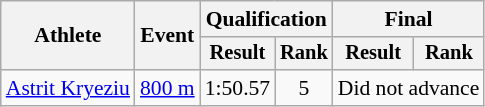<table class="wikitable" style="font-size:90%">
<tr>
<th rowspan="2">Athlete</th>
<th rowspan="2">Event</th>
<th colspan="2">Qualification</th>
<th colspan="2">Final</th>
</tr>
<tr style="font-size:95%">
<th>Result</th>
<th>Rank</th>
<th>Result</th>
<th>Rank</th>
</tr>
<tr align=center>
<td align=left><a href='#'>Astrit Kryeziu</a></td>
<td align=left><a href='#'>800 m</a></td>
<td>1:50.57</td>
<td>5</td>
<td colspan=2 align=center>Did not advance</td>
</tr>
</table>
